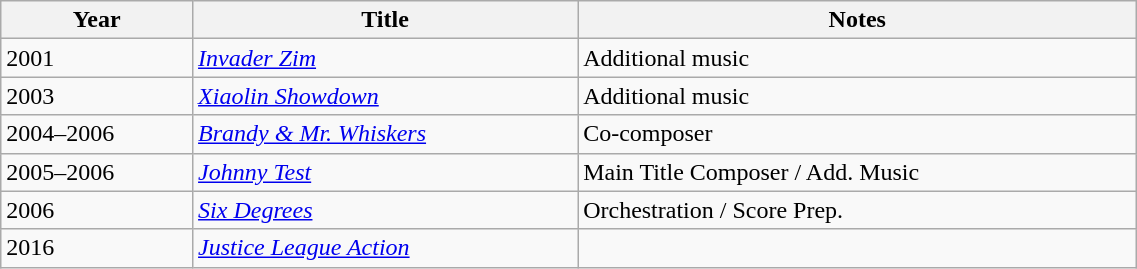<table class="wikitable" style="width:60%;">
<tr>
<th>Year</th>
<th>Title</th>
<th>Notes</th>
</tr>
<tr>
<td>2001</td>
<td><em><a href='#'>Invader Zim</a></em></td>
<td>Additional music</td>
</tr>
<tr>
<td>2003</td>
<td><em><a href='#'>Xiaolin Showdown</a></em></td>
<td>Additional music</td>
</tr>
<tr>
<td>2004–2006</td>
<td><em><a href='#'>Brandy & Mr. Whiskers</a></em></td>
<td>Co-composer</td>
</tr>
<tr>
<td>2005–2006</td>
<td><em><a href='#'>Johnny Test</a></em></td>
<td>Main Title Composer / Add. Music</td>
</tr>
<tr>
<td>2006</td>
<td><em><a href='#'>Six Degrees</a></em></td>
<td>Orchestration / Score Prep.</td>
</tr>
<tr>
<td>2016</td>
<td><em><a href='#'>Justice League Action</a></em></td>
<td></td>
</tr>
</table>
